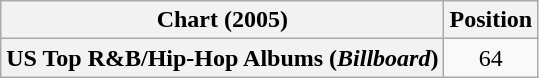<table class="wikitable plainrowheaders" style="text-align:center">
<tr>
<th>Chart (2005)</th>
<th>Position</th>
</tr>
<tr>
<th scope="row">US Top R&B/Hip-Hop Albums (<em>Billboard</em>)</th>
<td>64</td>
</tr>
</table>
